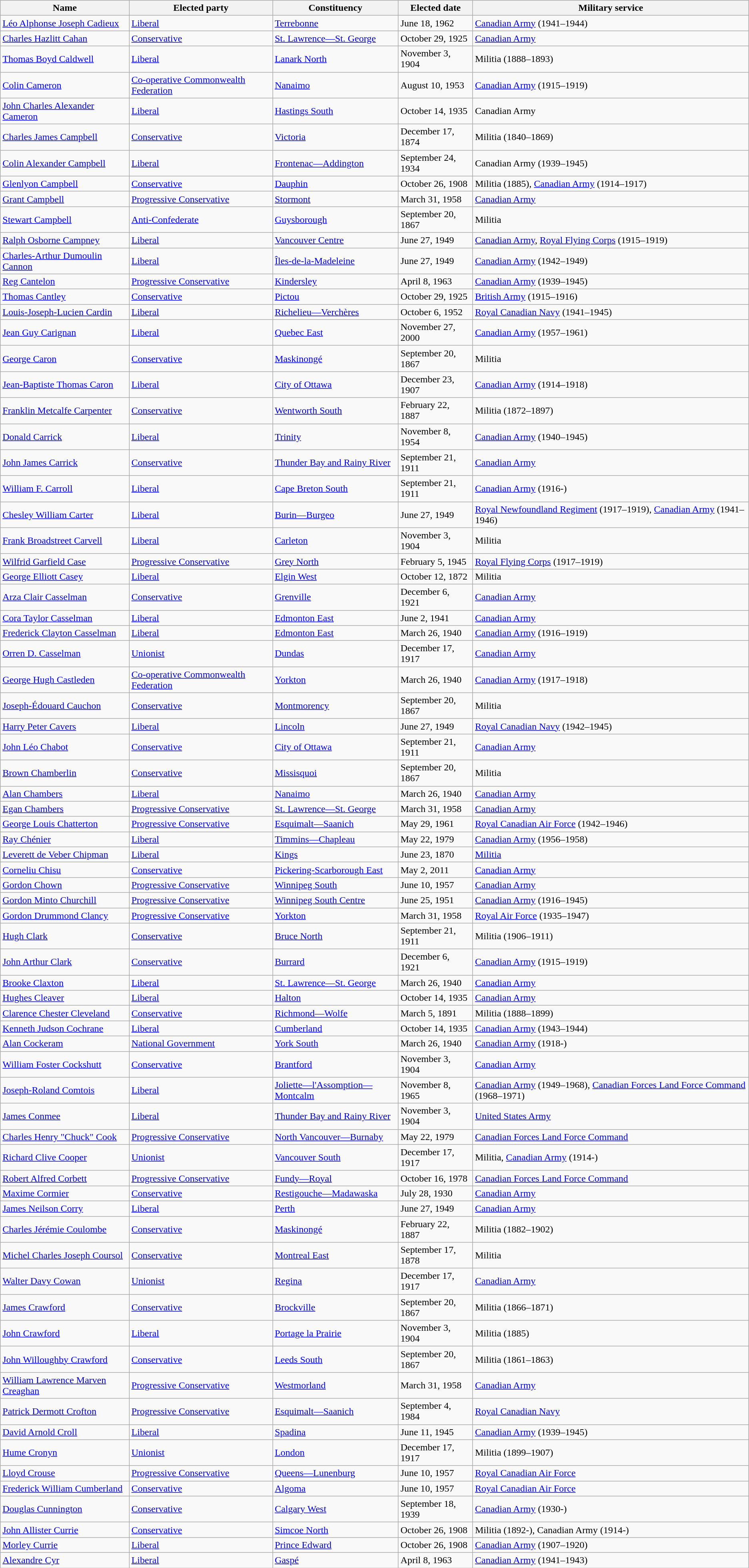<table class="wikitable sortable">
<tr>
<th>Name</th>
<th>Elected party</th>
<th>Constituency</th>
<th>Elected date</th>
<th>Military service</th>
</tr>
<tr>
<td><a href='#'>Léo Alphonse Joseph Cadieux</a></td>
<td><a href='#'>Liberal</a></td>
<td><a href='#'>Terrebonne</a></td>
<td>June 18, 1962</td>
<td><a href='#'>Canadian Army</a> (1941–1944)</td>
</tr>
<tr>
<td><a href='#'>Charles Hazlitt Cahan</a></td>
<td><a href='#'>Conservative</a></td>
<td><a href='#'>St. Lawrence—St. George</a></td>
<td>October 29, 1925</td>
<td><a href='#'>Canadian Army</a></td>
</tr>
<tr>
<td><a href='#'>Thomas Boyd Caldwell</a></td>
<td><a href='#'>Liberal</a></td>
<td><a href='#'>Lanark North</a></td>
<td>November 3, 1904</td>
<td>Militia (1888–1893)</td>
</tr>
<tr>
<td><a href='#'>Colin Cameron</a></td>
<td><a href='#'>Co-operative Commonwealth Federation</a></td>
<td><a href='#'>Nanaimo</a></td>
<td>August 10, 1953</td>
<td><a href='#'>Canadian Army</a> (1915–1919)</td>
</tr>
<tr>
<td><a href='#'>John Charles Alexander Cameron</a></td>
<td><a href='#'>Liberal</a></td>
<td><a href='#'>Hastings South</a></td>
<td>October 14, 1935</td>
<td>Canadian Army</td>
</tr>
<tr>
<td><a href='#'>Charles James Campbell</a></td>
<td><a href='#'>Conservative</a></td>
<td><a href='#'>Victoria</a></td>
<td>December 17, 1874</td>
<td>Militia (1840–1869)</td>
</tr>
<tr>
<td><a href='#'>Colin Alexander Campbell</a></td>
<td><a href='#'>Liberal</a></td>
<td><a href='#'>Frontenac—Addington</a></td>
<td>September 24, 1934</td>
<td>Canadian Army (1939–1945)</td>
</tr>
<tr>
<td><a href='#'>Glenlyon Campbell</a></td>
<td><a href='#'>Conservative</a></td>
<td><a href='#'>Dauphin</a></td>
<td>October 26, 1908</td>
<td>Militia (1885), <a href='#'>Canadian Army</a> (1914–1917)</td>
</tr>
<tr>
<td><a href='#'>Grant Campbell</a></td>
<td><a href='#'>Progressive Conservative</a></td>
<td><a href='#'>Stormont</a></td>
<td>March 31, 1958</td>
<td><a href='#'>Canadian Army</a></td>
</tr>
<tr>
<td><a href='#'>Stewart Campbell</a></td>
<td><a href='#'>Anti-Confederate</a></td>
<td><a href='#'>Guysborough</a></td>
<td>September 20, 1867</td>
<td>Militia</td>
</tr>
<tr>
<td><a href='#'>Ralph Osborne Campney</a></td>
<td><a href='#'>Liberal</a></td>
<td><a href='#'>Vancouver Centre</a></td>
<td>June 27, 1949</td>
<td><a href='#'>Canadian Army</a>, <a href='#'>Royal Flying Corps</a> (1915–1919)</td>
</tr>
<tr>
<td><a href='#'>Charles-Arthur Dumoulin Cannon</a></td>
<td><a href='#'>Liberal</a></td>
<td><a href='#'>Îles-de-la-Madeleine</a></td>
<td>June 27, 1949</td>
<td><a href='#'>Canadian Army</a> (1942–1949)</td>
</tr>
<tr>
<td><a href='#'>Reg Cantelon</a></td>
<td><a href='#'>Progressive Conservative</a></td>
<td><a href='#'>Kindersley</a></td>
<td>April 8, 1963</td>
<td><a href='#'>Canadian Army</a> (1939–1945)</td>
</tr>
<tr>
<td><a href='#'>Thomas Cantley</a></td>
<td><a href='#'>Conservative</a></td>
<td><a href='#'>Pictou</a></td>
<td>October 29, 1925</td>
<td><a href='#'>British Army</a> (1915–1916)</td>
</tr>
<tr>
<td><a href='#'>Louis-Joseph-Lucien Cardin</a></td>
<td><a href='#'>Liberal</a></td>
<td><a href='#'>Richelieu—Verchères</a></td>
<td>October 6, 1952</td>
<td><a href='#'>Royal Canadian Navy</a> (1941–1945)</td>
</tr>
<tr>
<td><a href='#'>Jean Guy Carignan</a></td>
<td><a href='#'>Liberal</a></td>
<td><a href='#'>Quebec East</a></td>
<td>November 27, 2000</td>
<td><a href='#'>Canadian Army</a> (1957–1961)</td>
</tr>
<tr>
<td><a href='#'>George Caron</a></td>
<td><a href='#'>Conservative</a></td>
<td><a href='#'>Maskinongé</a></td>
<td>September 20, 1867</td>
<td>Militia</td>
</tr>
<tr>
<td><a href='#'>Jean-Baptiste Thomas Caron</a></td>
<td><a href='#'>Liberal</a></td>
<td><a href='#'>City of Ottawa</a></td>
<td>December 23, 1907</td>
<td><a href='#'>Canadian Army</a> (1914–1918)</td>
</tr>
<tr>
<td><a href='#'>Franklin Metcalfe Carpenter</a></td>
<td><a href='#'>Conservative</a></td>
<td><a href='#'>Wentworth South</a></td>
<td>February 22, 1887</td>
<td>Militia (1872–1897)</td>
</tr>
<tr>
<td><a href='#'>Donald Carrick</a></td>
<td><a href='#'>Liberal</a></td>
<td><a href='#'>Trinity</a></td>
<td>November 8, 1954</td>
<td><a href='#'>Canadian Army</a> (1940–1945)</td>
</tr>
<tr>
<td><a href='#'>John James Carrick</a></td>
<td><a href='#'>Conservative</a></td>
<td><a href='#'>Thunder Bay and Rainy River</a></td>
<td>September 21, 1911</td>
<td><a href='#'>Canadian Army</a></td>
</tr>
<tr>
<td><a href='#'>William F. Carroll</a></td>
<td><a href='#'>Liberal</a></td>
<td><a href='#'>Cape Breton South</a></td>
<td>September 21, 1911</td>
<td><a href='#'>Canadian Army</a> (1916-)</td>
</tr>
<tr>
<td><a href='#'>Chesley William Carter</a></td>
<td><a href='#'>Liberal</a></td>
<td><a href='#'>Burin—Burgeo</a></td>
<td>June 27, 1949</td>
<td><a href='#'>Royal Newfoundland Regiment</a> (1917–1919), <a href='#'>Canadian Army</a> (1941–1946)</td>
</tr>
<tr>
<td><a href='#'>Frank Broadstreet Carvell</a></td>
<td><a href='#'>Liberal</a></td>
<td><a href='#'>Carleton</a></td>
<td>November 3, 1904</td>
<td>Militia</td>
</tr>
<tr>
<td><a href='#'>Wilfrid Garfield Case</a></td>
<td><a href='#'>Progressive Conservative</a></td>
<td><a href='#'>Grey North</a></td>
<td>February 5, 1945</td>
<td><a href='#'>Royal Flying Corps</a> (1917–1919)</td>
</tr>
<tr>
<td><a href='#'>George Elliott Casey</a></td>
<td><a href='#'>Liberal</a></td>
<td><a href='#'>Elgin West</a></td>
<td>October 12, 1872</td>
<td>Militia</td>
</tr>
<tr>
<td><a href='#'>Arza Clair Casselman</a></td>
<td><a href='#'>Conservative</a></td>
<td><a href='#'>Grenville</a></td>
<td>December 6, 1921</td>
<td><a href='#'>Canadian Army</a></td>
</tr>
<tr>
<td><a href='#'>Cora Taylor Casselman</a></td>
<td><a href='#'>Liberal</a></td>
<td><a href='#'>Edmonton East</a></td>
<td>June 2, 1941</td>
<td><a href='#'>Canadian Army</a></td>
</tr>
<tr>
<td><a href='#'>Frederick Clayton Casselman</a></td>
<td><a href='#'>Liberal</a></td>
<td><a href='#'>Edmonton East</a></td>
<td>March 26, 1940</td>
<td><a href='#'>Canadian Army</a> (1916–1919)</td>
</tr>
<tr>
<td><a href='#'>Orren D. Casselman</a></td>
<td><a href='#'>Unionist</a></td>
<td><a href='#'>Dundas</a></td>
<td>December 17, 1917</td>
<td><a href='#'>Canadian Army</a></td>
</tr>
<tr>
<td><a href='#'>George Hugh Castleden</a></td>
<td><a href='#'>Co-operative Commonwealth Federation</a></td>
<td><a href='#'>Yorkton</a></td>
<td>March 26, 1940</td>
<td><a href='#'>Canadian Army</a> (1917–1918)</td>
</tr>
<tr>
<td><a href='#'>Joseph-Édouard Cauchon</a></td>
<td><a href='#'>Conservative</a></td>
<td><a href='#'>Montmorency</a></td>
<td>September 20, 1867</td>
<td>Militia</td>
</tr>
<tr>
<td><a href='#'>Harry Peter Cavers</a></td>
<td><a href='#'>Liberal</a></td>
<td><a href='#'>Lincoln</a></td>
<td>June 27, 1949</td>
<td><a href='#'>Royal Canadian Navy</a> (1942–1945)</td>
</tr>
<tr>
<td><a href='#'>John Léo Chabot</a></td>
<td><a href='#'>Conservative</a></td>
<td><a href='#'>City of Ottawa</a></td>
<td>September 21, 1911</td>
<td><a href='#'>Canadian Army</a></td>
</tr>
<tr>
<td><a href='#'>Brown Chamberlin</a></td>
<td><a href='#'>Conservative</a></td>
<td><a href='#'>Missisquoi</a></td>
<td>September 20, 1867</td>
<td>Militia</td>
</tr>
<tr>
<td><a href='#'>Alan Chambers</a></td>
<td><a href='#'>Liberal</a></td>
<td><a href='#'>Nanaimo</a></td>
<td>March 26, 1940</td>
<td><a href='#'>Canadian Army</a></td>
</tr>
<tr>
<td><a href='#'>Egan Chambers</a></td>
<td><a href='#'>Progressive Conservative</a></td>
<td><a href='#'>St. Lawrence—St. George</a></td>
<td>March 31, 1958</td>
<td><a href='#'>Canadian Army</a></td>
</tr>
<tr>
<td><a href='#'>George Louis Chatterton</a></td>
<td><a href='#'>Progressive Conservative</a></td>
<td><a href='#'>Esquimalt—Saanich</a></td>
<td>May 29, 1961</td>
<td><a href='#'>Royal Canadian Air Force</a> (1942–1946)</td>
</tr>
<tr>
<td><a href='#'>Ray Chénier</a></td>
<td><a href='#'>Liberal</a></td>
<td><a href='#'>Timmins—Chapleau</a></td>
<td>May 22, 1979</td>
<td><a href='#'>Canadian Army</a> (1956–1958)</td>
</tr>
<tr>
<td><a href='#'>Leverett de Veber Chipman</a></td>
<td><a href='#'>Liberal</a></td>
<td><a href='#'>Kings</a></td>
<td>June 23, 1870</td>
<td><a href='#'>Militia</a></td>
</tr>
<tr>
<td><a href='#'>Corneliu Chisu</a></td>
<td><a href='#'>Conservative</a></td>
<td><a href='#'>Pickering-Scarborough East</a></td>
<td>May 2, 2011</td>
<td><a href='#'>Canadian Army</a></td>
</tr>
<tr>
<td><a href='#'>Gordon Chown</a></td>
<td><a href='#'>Progressive Conservative</a></td>
<td><a href='#'>Winnipeg South</a></td>
<td>June 10, 1957</td>
<td><a href='#'>Canadian Army</a></td>
</tr>
<tr>
<td><a href='#'>Gordon Minto Churchill</a></td>
<td><a href='#'>Progressive Conservative</a></td>
<td><a href='#'>Winnipeg South Centre</a></td>
<td>June 25, 1951</td>
<td><a href='#'>Canadian Army</a> (1916–1945)</td>
</tr>
<tr>
<td><a href='#'>Gordon Drummond Clancy</a></td>
<td><a href='#'>Progressive Conservative</a></td>
<td><a href='#'>Yorkton</a></td>
<td>March 31, 1958</td>
<td><a href='#'>Royal Air Force</a> (1935–1947)</td>
</tr>
<tr>
<td><a href='#'>Hugh Clark</a></td>
<td><a href='#'>Conservative</a></td>
<td><a href='#'>Bruce North</a></td>
<td>September 21, 1911</td>
<td>Militia (1906–1911)</td>
</tr>
<tr>
<td><a href='#'>John Arthur Clark</a></td>
<td><a href='#'>Conservative</a></td>
<td><a href='#'>Burrard</a></td>
<td>December 6, 1921</td>
<td><a href='#'>Canadian Army</a> (1915–1919)</td>
</tr>
<tr>
<td><a href='#'>Brooke Claxton</a></td>
<td><a href='#'>Liberal</a></td>
<td><a href='#'>St. Lawrence—St. George</a></td>
<td>March 26, 1940</td>
<td><a href='#'>Canadian Army</a></td>
</tr>
<tr>
<td><a href='#'>Hughes Cleaver</a></td>
<td><a href='#'>Liberal</a></td>
<td><a href='#'>Halton</a></td>
<td>October 14, 1935</td>
<td><a href='#'>Canadian Army</a></td>
</tr>
<tr>
<td><a href='#'>Clarence Chester Cleveland</a></td>
<td><a href='#'>Conservative</a></td>
<td><a href='#'>Richmond—Wolfe</a></td>
<td>March 5, 1891</td>
<td>Militia (1888–1899)</td>
</tr>
<tr>
<td><a href='#'>Kenneth Judson Cochrane</a></td>
<td><a href='#'>Liberal</a></td>
<td><a href='#'>Cumberland</a></td>
<td>October 14, 1935</td>
<td><a href='#'>Canadian Army</a> (1943–1944)</td>
</tr>
<tr>
<td><a href='#'>Alan Cockeram</a></td>
<td><a href='#'>National Government</a></td>
<td><a href='#'>York South</a></td>
<td>March 26, 1940</td>
<td><a href='#'>Canadian Army</a> (1918-)</td>
</tr>
<tr>
<td><a href='#'>William Foster Cockshutt</a></td>
<td><a href='#'>Conservative</a></td>
<td><a href='#'>Brantford</a></td>
<td>November 3, 1904</td>
<td><a href='#'>Canadian Army</a></td>
</tr>
<tr>
<td><a href='#'>Joseph-Roland Comtois</a></td>
<td><a href='#'>Liberal</a></td>
<td><a href='#'>Joliette—l'Assomption—Montcalm</a></td>
<td>November 8, 1965</td>
<td><a href='#'>Canadian Army</a> (1949–1968), <a href='#'>Canadian Forces Land Force Command</a> (1968–1971)</td>
</tr>
<tr>
<td><a href='#'>James Conmee</a></td>
<td><a href='#'>Liberal</a></td>
<td><a href='#'>Thunder Bay and Rainy River</a></td>
<td>November 3, 1904</td>
<td><a href='#'>United States Army</a></td>
</tr>
<tr>
<td><a href='#'>Charles Henry "Chuck" Cook</a></td>
<td><a href='#'>Progressive Conservative</a></td>
<td><a href='#'>North Vancouver—Burnaby</a></td>
<td>May 22, 1979</td>
<td><a href='#'>Canadian Forces Land Force Command</a></td>
</tr>
<tr>
<td><a href='#'>Richard Clive Cooper</a></td>
<td><a href='#'>Unionist</a></td>
<td><a href='#'>Vancouver South</a></td>
<td>December 17, 1917</td>
<td>Militia, <a href='#'>Canadian Army</a> (1914-)</td>
</tr>
<tr>
<td><a href='#'>Robert Alfred Corbett</a></td>
<td><a href='#'>Progressive Conservative</a></td>
<td><a href='#'>Fundy—Royal</a></td>
<td>October 16, 1978</td>
<td><a href='#'>Canadian Forces Land Force Command</a></td>
</tr>
<tr>
<td><a href='#'>Maxime Cormier</a></td>
<td><a href='#'>Conservative</a></td>
<td><a href='#'>Restigouche—Madawaska</a></td>
<td>July 28, 1930</td>
<td><a href='#'>Canadian Army</a></td>
</tr>
<tr>
<td><a href='#'>James Neilson Corry</a></td>
<td><a href='#'>Liberal</a></td>
<td><a href='#'>Perth</a></td>
<td>June 27, 1949</td>
<td><a href='#'>Canadian Army</a></td>
</tr>
<tr>
<td><a href='#'>Charles Jérémie Coulombe</a></td>
<td><a href='#'>Conservative</a></td>
<td><a href='#'>Maskinongé</a></td>
<td>February 22, 1887</td>
<td>Militia (1882–1902)</td>
</tr>
<tr>
<td><a href='#'>Michel Charles Joseph Coursol</a></td>
<td><a href='#'>Conservative</a></td>
<td><a href='#'>Montreal East</a></td>
<td>September 17, 1878</td>
<td>Militia</td>
</tr>
<tr>
<td><a href='#'>Walter Davy Cowan</a></td>
<td><a href='#'>Unionist</a></td>
<td><a href='#'>Regina</a></td>
<td>December 17, 1917</td>
<td><a href='#'>Canadian Army</a></td>
</tr>
<tr>
<td><a href='#'>James Crawford</a></td>
<td><a href='#'>Conservative</a></td>
<td><a href='#'>Brockville</a></td>
<td>September 20, 1867</td>
<td>Militia (1866–1871)</td>
</tr>
<tr>
<td><a href='#'>John Crawford</a></td>
<td><a href='#'>Liberal</a></td>
<td><a href='#'>Portage la Prairie</a></td>
<td>November 3, 1904</td>
<td>Militia (1885)</td>
</tr>
<tr>
<td><a href='#'>John Willoughby Crawford</a></td>
<td><a href='#'>Conservative</a></td>
<td><a href='#'>Leeds South</a></td>
<td>September 20, 1867</td>
<td>Militia (1861–1863)</td>
</tr>
<tr>
<td><a href='#'>William Lawrence Marven Creaghan</a></td>
<td><a href='#'>Progressive Conservative</a></td>
<td><a href='#'>Westmorland</a></td>
<td>March 31, 1958</td>
<td><a href='#'>Canadian Army</a></td>
</tr>
<tr>
<td><a href='#'>Patrick Dermott Crofton</a></td>
<td><a href='#'>Progressive Conservative</a></td>
<td><a href='#'>Esquimalt—Saanich</a></td>
<td>September 4, 1984</td>
<td><a href='#'>Royal Canadian Navy</a></td>
</tr>
<tr>
<td><a href='#'>David Arnold Croll</a></td>
<td><a href='#'>Liberal</a></td>
<td><a href='#'>Spadina</a></td>
<td>June 11, 1945</td>
<td><a href='#'>Canadian Army</a> (1939–1945)</td>
</tr>
<tr>
<td><a href='#'>Hume Cronyn</a></td>
<td><a href='#'>Unionist</a></td>
<td><a href='#'>London</a></td>
<td>December 17, 1917</td>
<td>Militia (1899–1907)</td>
</tr>
<tr>
<td><a href='#'>Lloyd Crouse</a></td>
<td><a href='#'>Progressive Conservative</a></td>
<td><a href='#'>Queens—Lunenburg</a></td>
<td>June 10, 1957</td>
<td><a href='#'>Royal Canadian Air Force</a></td>
</tr>
<tr>
<td><a href='#'>Frederick William Cumberland</a></td>
<td><a href='#'>Conservative</a></td>
<td><a href='#'>Algoma</a></td>
<td>June 10, 1957</td>
<td><a href='#'>Royal Canadian Air Force</a></td>
</tr>
<tr>
<td><a href='#'>Douglas Cunnington</a></td>
<td><a href='#'>Conservative</a></td>
<td><a href='#'>Calgary West</a></td>
<td>September 18, 1939</td>
<td><a href='#'>Canadian Army</a> (1930-)</td>
</tr>
<tr>
<td><a href='#'>John Allister Currie</a></td>
<td><a href='#'>Conservative</a></td>
<td><a href='#'>Simcoe North</a></td>
<td>October 26, 1908</td>
<td>Militia (1892-), Canadian Army (1914-)</td>
</tr>
<tr>
<td><a href='#'>Morley Currie</a></td>
<td><a href='#'>Liberal</a></td>
<td><a href='#'>Prince Edward</a></td>
<td>October 26, 1908</td>
<td><a href='#'>Canadian Army</a> (1907–1920)</td>
</tr>
<tr>
<td><a href='#'>Alexandre Cyr</a></td>
<td><a href='#'>Liberal</a></td>
<td><a href='#'>Gaspé</a></td>
<td>April 8, 1963</td>
<td><a href='#'>Canadian Army</a> (1941–1943)</td>
</tr>
</table>
